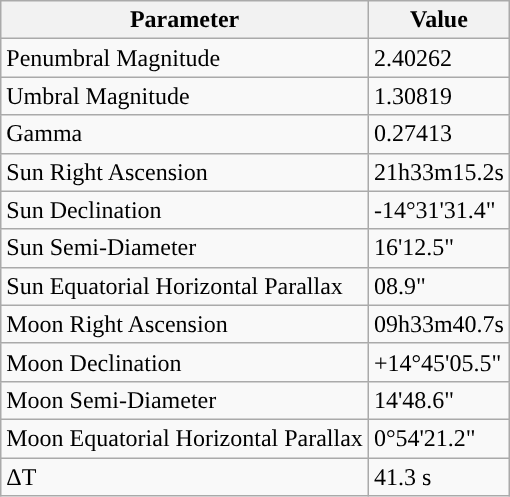<table class="wikitable">
<tr>
<th>Parameter</th>
<th>Value</th>
</tr>
<tr>
<td>Penumbral Magnitude</td>
<td>2.40262</td>
</tr>
<tr>
<td>Umbral Magnitude</td>
<td>1.30819</td>
</tr>
<tr>
<td>Gamma</td>
<td>0.27413</td>
</tr>
<tr>
<td>Sun Right Ascension</td>
<td>21h33m15.2s</td>
</tr>
<tr>
<td>Sun Declination</td>
<td>-14°31'31.4"</td>
</tr>
<tr>
<td>Sun Semi-Diameter</td>
<td>16'12.5"</td>
</tr>
<tr>
<td>Sun Equatorial Horizontal Parallax</td>
<td>08.9"</td>
</tr>
<tr>
<td>Moon Right Ascension</td>
<td>09h33m40.7s</td>
</tr>
<tr>
<td>Moon Declination</td>
<td>+14°45'05.5"</td>
</tr>
<tr>
<td>Moon Semi-Diameter</td>
<td>14'48.6"</td>
</tr>
<tr>
<td>Moon Equatorial Horizontal Parallax</td>
<td>0°54'21.2"</td>
</tr>
<tr>
<td>ΔT</td>
<td>41.3 s</td>
</tr>
</table>
